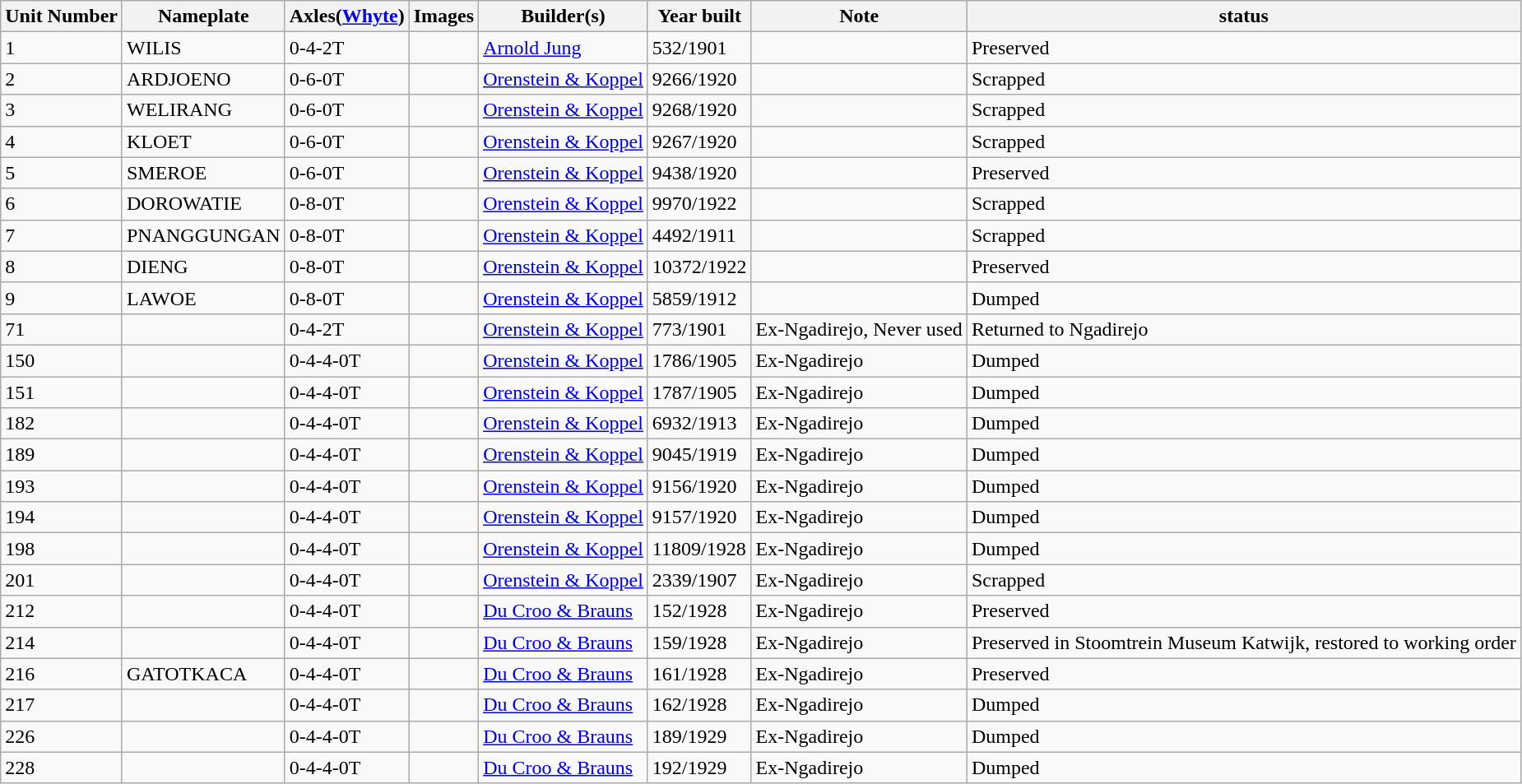<table class="wikitable">
<tr>
<th>Unit Number</th>
<th>Nameplate</th>
<th>Axles(<a href='#'>Whyte</a>)</th>
<th>Images</th>
<th>Builder(s)</th>
<th>Year built</th>
<th>Note</th>
<th>status</th>
</tr>
<tr>
<td>1</td>
<td>WILIS</td>
<td>0-4-2T</td>
<td></td>
<td> <a href='#'>Arnold Jung</a></td>
<td>532/1901</td>
<td></td>
<td>Preserved</td>
</tr>
<tr>
<td>2</td>
<td>ARDJOENO</td>
<td>0-6-0T</td>
<td></td>
<td> <a href='#'>Orenstein & Koppel</a></td>
<td>9266/1920</td>
<td></td>
<td>Scrapped</td>
</tr>
<tr>
<td>3</td>
<td>WELIRANG</td>
<td>0-6-0T</td>
<td></td>
<td> <a href='#'>Orenstein & Koppel</a></td>
<td>9268/1920</td>
<td></td>
<td>Scrapped</td>
</tr>
<tr>
<td>4</td>
<td>KLOET</td>
<td>0-6-0T</td>
<td></td>
<td> <a href='#'>Orenstein & Koppel</a></td>
<td>9267/1920</td>
<td></td>
<td>Scrapped</td>
</tr>
<tr>
<td>5</td>
<td>SMEROE</td>
<td>0-6-0T</td>
<td><br></td>
<td> <a href='#'>Orenstein & Koppel</a></td>
<td>9438/1920</td>
<td></td>
<td>Preserved</td>
</tr>
<tr>
<td>6</td>
<td>DOROWATIE</td>
<td>0-8-0T</td>
<td></td>
<td> <a href='#'>Orenstein & Koppel</a></td>
<td>9970/1922</td>
<td></td>
<td>Scrapped</td>
</tr>
<tr>
<td>7</td>
<td>PNANGGUNGAN</td>
<td>0-8-0T</td>
<td></td>
<td> <a href='#'>Orenstein & Koppel</a></td>
<td>4492/1911</td>
<td></td>
<td>Scrapped</td>
</tr>
<tr>
<td>8</td>
<td>DIENG</td>
<td>0-8-0T</td>
<td><br></td>
<td> <a href='#'>Orenstein & Koppel</a></td>
<td>10372/1922</td>
<td></td>
<td>Preserved</td>
</tr>
<tr>
<td>9</td>
<td>LAWOE</td>
<td>0-8-0T</td>
<td><br></td>
<td> <a href='#'>Orenstein & Koppel</a></td>
<td>5859/1912</td>
<td></td>
<td>Dumped</td>
</tr>
<tr>
<td>71</td>
<td></td>
<td>0-4-2T</td>
<td></td>
<td> <a href='#'>Orenstein & Koppel</a></td>
<td>773/1901</td>
<td>Ex-Ngadirejo, Never used</td>
<td>Returned to Ngadirejo</td>
</tr>
<tr>
<td>150</td>
<td></td>
<td>0-4-4-0T</td>
<td><br></td>
<td> <a href='#'>Orenstein & Koppel</a></td>
<td>1786/1905</td>
<td>Ex-Ngadirejo</td>
<td>Dumped</td>
</tr>
<tr>
<td>151</td>
<td></td>
<td>0-4-4-0T</td>
<td><br></td>
<td> <a href='#'>Orenstein & Koppel</a></td>
<td>1787/1905</td>
<td>Ex-Ngadirejo</td>
<td>Dumped</td>
</tr>
<tr>
<td>182</td>
<td></td>
<td>0-4-4-0T</td>
<td></td>
<td> <a href='#'>Orenstein & Koppel</a></td>
<td>6932/1913</td>
<td>Ex-Ngadirejo</td>
<td>Dumped</td>
</tr>
<tr>
<td>189</td>
<td></td>
<td>0-4-4-0T</td>
<td></td>
<td> <a href='#'>Orenstein & Koppel</a></td>
<td>9045/1919</td>
<td>Ex-Ngadirejo</td>
<td>Dumped</td>
</tr>
<tr>
<td>193</td>
<td></td>
<td>0-4-4-0T</td>
<td></td>
<td> <a href='#'>Orenstein & Koppel</a></td>
<td>9156/1920</td>
<td>Ex-Ngadirejo</td>
<td>Dumped</td>
</tr>
<tr>
<td>194</td>
<td></td>
<td>0-4-4-0T</td>
<td></td>
<td> <a href='#'>Orenstein & Koppel</a></td>
<td>9157/1920</td>
<td>Ex-Ngadirejo</td>
<td>Dumped</td>
</tr>
<tr>
<td>198</td>
<td></td>
<td>0-4-4-0T</td>
<td></td>
<td> <a href='#'>Orenstein & Koppel</a></td>
<td>11809/1928</td>
<td>Ex-Ngadirejo</td>
<td>Dumped</td>
</tr>
<tr>
<td>201</td>
<td></td>
<td>0-4-4-0T</td>
<td></td>
<td> <a href='#'>Orenstein & Koppel</a></td>
<td>2339/1907</td>
<td>Ex-Ngadirejo</td>
<td>Scrapped</td>
</tr>
<tr>
<td>212</td>
<td></td>
<td>0-4-4-0T</td>
<td></td>
<td> <a href='#'>Du Croo & Brauns</a></td>
<td>152/1928</td>
<td>Ex-Ngadirejo</td>
<td>Preserved</td>
</tr>
<tr>
<td>214</td>
<td></td>
<td>0-4-4-0T</td>
<td><br></td>
<td> <a href='#'>Du Croo & Brauns</a></td>
<td>159/1928</td>
<td>Ex-Ngadirejo</td>
<td>Preserved in Stoomtrein Museum Katwijk, restored to working order</td>
</tr>
<tr>
<td>216</td>
<td>GATOTKACA</td>
<td>0-4-4-0T</td>
<td></td>
<td> <a href='#'>Du Croo & Brauns</a></td>
<td>161/1928</td>
<td>Ex-Ngadirejo</td>
<td>Preserved</td>
</tr>
<tr>
<td>217</td>
<td></td>
<td>0-4-4-0T</td>
<td><br></td>
<td> <a href='#'>Du Croo & Brauns</a></td>
<td>162/1928</td>
<td>Ex-Ngadirejo</td>
<td>Dumped</td>
</tr>
<tr>
<td>226</td>
<td></td>
<td>0-4-4-0T</td>
<td><br></td>
<td> <a href='#'>Du Croo & Brauns</a></td>
<td>189/1929</td>
<td>Ex-Ngadirejo</td>
<td>Dumped</td>
</tr>
<tr>
<td>228</td>
<td></td>
<td>0-4-4-0T</td>
<td><br></td>
<td> <a href='#'>Du Croo & Brauns</a></td>
<td>192/1929</td>
<td>Ex-Ngadirejo</td>
<td>Dumped</td>
</tr>
</table>
